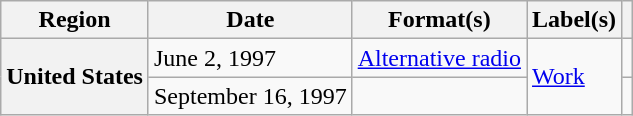<table class="wikitable plainrowheaders">
<tr>
<th scope="col">Region</th>
<th scope="col">Date</th>
<th scope="col">Format(s)</th>
<th scope="col">Label(s)</th>
<th scope="col"></th>
</tr>
<tr>
<th scope="row" rowspan="2">United States</th>
<td>June 2, 1997</td>
<td><a href='#'>Alternative radio</a></td>
<td rowspan="2"><a href='#'>Work</a></td>
<td></td>
</tr>
<tr>
<td>September 16, 1997</td>
<td></td>
<td></td>
</tr>
</table>
